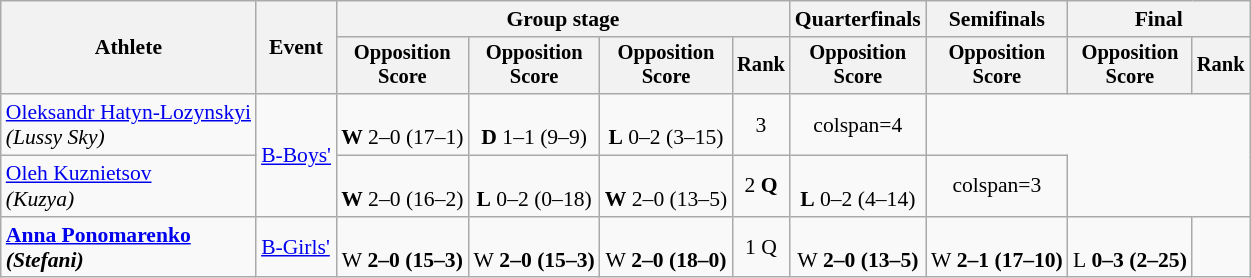<table class=wikitable style="font-size:90%">
<tr>
<th rowspan="2">Athlete</th>
<th rowspan="2">Event</th>
<th colspan="4">Group stage</th>
<th>Quarterfinals</th>
<th>Semifinals</th>
<th colspan=2>Final</th>
</tr>
<tr style="font-size:95%">
<th>Opposition<br>Score</th>
<th>Opposition<br>Score</th>
<th>Opposition<br>Score</th>
<th>Rank</th>
<th>Opposition<br>Score</th>
<th>Opposition<br>Score</th>
<th>Opposition<br>Score</th>
<th>Rank</th>
</tr>
<tr align=center>
<td align=left><a href='#'>Oleksandr Hatyn-Lozynskyi</a><br><em>(Lussy Sky)</em></td>
<td align=left rowspan="2"><a href='#'>B-Boys'</a></td>
<td><br><strong>W</strong> 2–0 (17–1)</td>
<td><br><strong>D</strong> 1–1 (9–9)</td>
<td><br><strong>L</strong> 0–2 (3–15)</td>
<td>3</td>
<td>colspan=4 </td>
</tr>
<tr align=center>
<td align=left><a href='#'>Oleh Kuznietsov</a><br><em>(Kuzya)</em></td>
<td><br><strong>W</strong> 2–0 (16–2)</td>
<td><br><strong>L</strong> 0–2 (0–18)</td>
<td><br><strong>W</strong> 2–0 (13–5)</td>
<td>2 <strong>Q</strong></td>
<td><br><strong>L</strong> 0–2 (4–14)</td>
<td>colspan=3 </td>
</tr>
<tr align=center>
<td align=left><strong><a href='#'>Anna Ponomarenko</a><br><em>(Stefani)<strong><em></td>
<td align=left><a href='#'>B-Girls'</a></td>
<td><br></strong>W<strong> 2–0 (15–3)</td>
<td><br></strong>W<strong> 2–0 (15–3)</td>
<td><br></strong>W<strong> 2–0 (18–0)</td>
<td>1 </strong>Q<strong></td>
<td><br></strong>W<strong> 2–0 (13–5)</td>
<td><br></strong>W<strong> 2–1 (17–10)</td>
<td><br></strong>L<strong> 0–3 (2–25)</td>
<td></td>
</tr>
</table>
